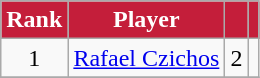<table class="wikitable" style="text-align:center">
<tr>
<th style="background:#C41E3A; color:white; text-align:center;">Rank</th>
<th style="background:#C41E3A; color:white; text-align:center;">Player</th>
<th style="background:#C41E3A; color:white; text-align:center;"></th>
<th style="background:#C41E3A; color:white; text-align:center;"></th>
</tr>
<tr>
<td>1</td>
<td> <a href='#'>Rafael Czichos</a></td>
<td>2</td>
<td></td>
</tr>
<tr>
</tr>
</table>
